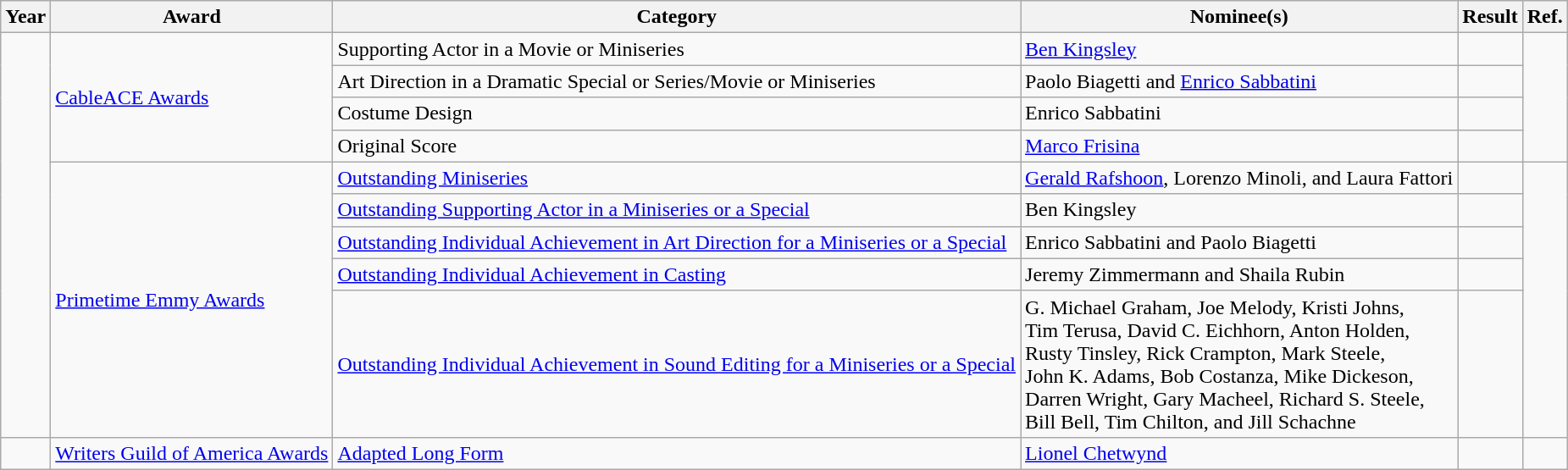<table class="wikitable sortable">
<tr>
<th>Year</th>
<th>Award</th>
<th>Category</th>
<th>Nominee(s)</th>
<th>Result</th>
<th>Ref.</th>
</tr>
<tr>
<td rowspan="9"></td>
<td rowspan="4"><a href='#'>CableACE Awards</a></td>
<td>Supporting Actor in a Movie or Miniseries</td>
<td><a href='#'>Ben Kingsley</a></td>
<td></td>
<td align="center" rowspan="4"></td>
</tr>
<tr>
<td>Art Direction in a Dramatic Special or Series/Movie or Miniseries</td>
<td>Paolo Biagetti and <a href='#'>Enrico Sabbatini</a></td>
<td></td>
</tr>
<tr>
<td>Costume Design</td>
<td>Enrico Sabbatini</td>
<td></td>
</tr>
<tr>
<td>Original Score</td>
<td><a href='#'>Marco Frisina</a></td>
<td></td>
</tr>
<tr>
<td rowspan="5"><a href='#'>Primetime Emmy Awards</a></td>
<td><a href='#'>Outstanding Miniseries</a></td>
<td><a href='#'>Gerald Rafshoon</a>, Lorenzo Minoli, and Laura Fattori</td>
<td></td>
<td align="center" rowspan="5"> <br>  <br> </td>
</tr>
<tr>
<td><a href='#'>Outstanding Supporting Actor in a Miniseries or a Special</a></td>
<td>Ben Kingsley</td>
<td></td>
</tr>
<tr>
<td><a href='#'>Outstanding Individual Achievement in Art Direction for a Miniseries or a Special</a></td>
<td>Enrico Sabbatini and Paolo Biagetti </td>
<td></td>
</tr>
<tr>
<td><a href='#'>Outstanding Individual Achievement in Casting</a></td>
<td>Jeremy Zimmermann and Shaila Rubin</td>
<td></td>
</tr>
<tr>
<td><a href='#'>Outstanding Individual Achievement in Sound Editing for a Miniseries or a Special</a></td>
<td>G. Michael Graham, Joe Melody, Kristi Johns, <br> Tim Terusa, David C. Eichhorn, Anton Holden, <br> Rusty Tinsley, Rick Crampton, Mark Steele, <br> John K. Adams, Bob Costanza, Mike Dickeson, <br> Darren Wright, Gary Macheel, Richard S. Steele, <br> Bill Bell, Tim Chilton, and Jill Schachne </td>
<td></td>
</tr>
<tr>
<td></td>
<td><a href='#'>Writers Guild of America Awards</a></td>
<td><a href='#'>Adapted Long Form</a></td>
<td><a href='#'>Lionel Chetwynd</a></td>
<td></td>
<td align="center"></td>
</tr>
</table>
